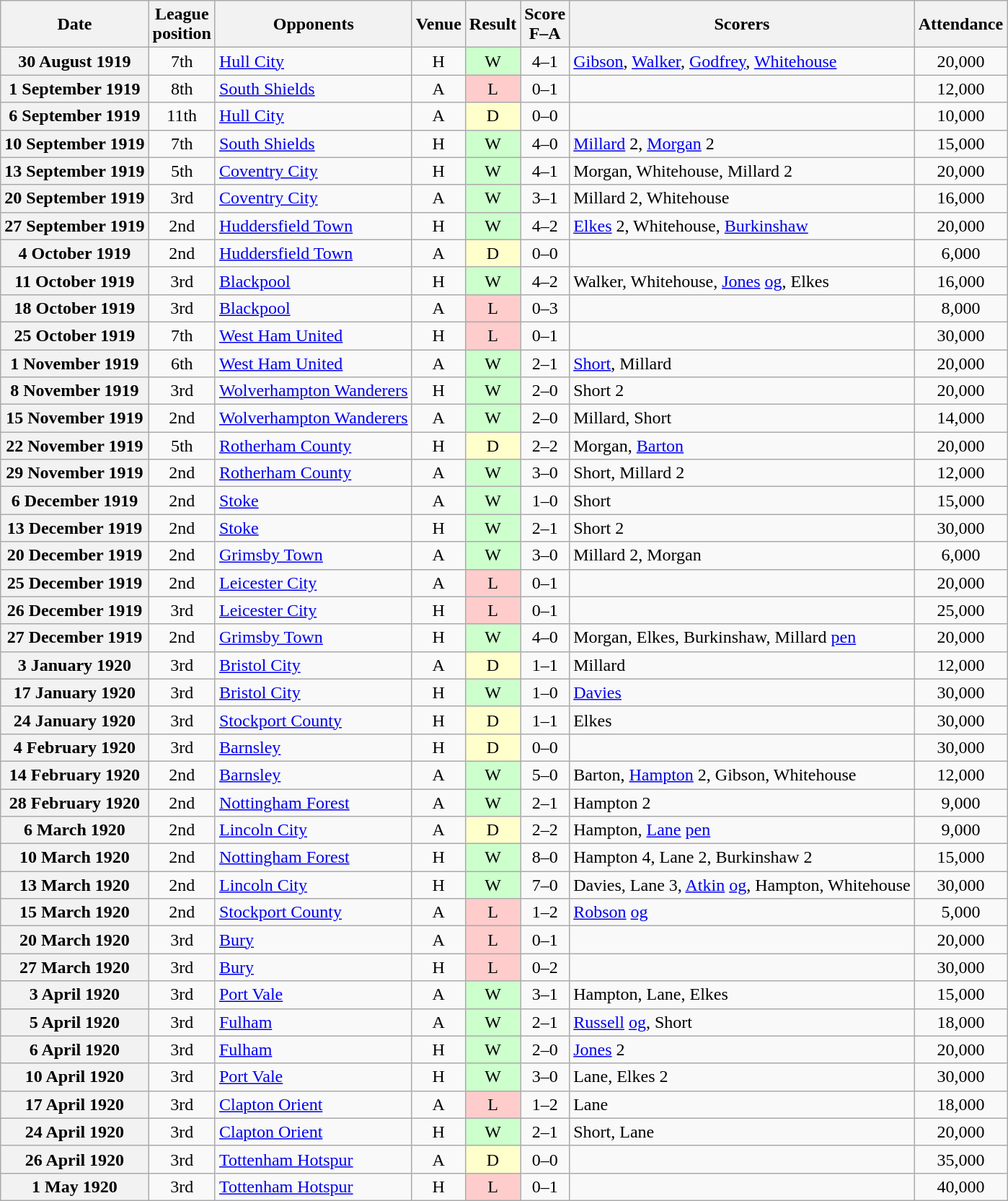<table class="wikitable plainrowheaders" style="text-align:center">
<tr>
<th scope="col">Date</th>
<th scope="col">League<br>position</th>
<th scope="col">Opponents</th>
<th scope="col">Venue</th>
<th scope="col">Result</th>
<th scope="col">Score<br>F–A</th>
<th scope="col">Scorers</th>
<th scope="col">Attendance</th>
</tr>
<tr>
<th scope="row">30 August 1919</th>
<td>7th</td>
<td align="left"><a href='#'>Hull City</a></td>
<td>H</td>
<td style=background:#cfc>W</td>
<td>4–1</td>
<td align="left"><a href='#'>Gibson</a>, <a href='#'>Walker</a>, <a href='#'>Godfrey</a>, <a href='#'>Whitehouse</a></td>
<td>20,000</td>
</tr>
<tr>
<th scope="row">1 September 1919</th>
<td>8th</td>
<td align="left"><a href='#'>South Shields</a></td>
<td>A</td>
<td style=background:#fcc>L</td>
<td>0–1</td>
<td></td>
<td>12,000</td>
</tr>
<tr>
<th scope="row">6 September 1919</th>
<td>11th</td>
<td align="left"><a href='#'>Hull City</a></td>
<td>A</td>
<td style=background:#ffc>D</td>
<td>0–0</td>
<td></td>
<td>10,000</td>
</tr>
<tr>
<th scope="row">10 September 1919</th>
<td>7th</td>
<td align="left"><a href='#'>South Shields</a></td>
<td>H</td>
<td style=background:#cfc>W</td>
<td>4–0</td>
<td align="left"><a href='#'>Millard</a> 2, <a href='#'>Morgan</a> 2</td>
<td>15,000</td>
</tr>
<tr>
<th scope="row">13 September 1919</th>
<td>5th</td>
<td align="left"><a href='#'>Coventry City</a></td>
<td>H</td>
<td style=background:#cfc>W</td>
<td>4–1</td>
<td align="left">Morgan, Whitehouse, Millard 2</td>
<td>20,000</td>
</tr>
<tr>
<th scope="row">20 September 1919</th>
<td>3rd</td>
<td align="left"><a href='#'>Coventry City</a></td>
<td>A</td>
<td style=background:#cfc>W</td>
<td>3–1</td>
<td align="left">Millard 2, Whitehouse</td>
<td>16,000</td>
</tr>
<tr>
<th scope="row">27 September 1919</th>
<td>2nd</td>
<td align="left"><a href='#'>Huddersfield Town</a></td>
<td>H</td>
<td style=background:#cfc>W</td>
<td>4–2</td>
<td align="left"><a href='#'>Elkes</a> 2, Whitehouse, <a href='#'>Burkinshaw</a></td>
<td>20,000</td>
</tr>
<tr>
<th scope="row">4 October 1919</th>
<td>2nd</td>
<td align="left"><a href='#'>Huddersfield Town</a></td>
<td>A</td>
<td style=background:#ffc>D</td>
<td>0–0</td>
<td></td>
<td>6,000</td>
</tr>
<tr>
<th scope="row">11 October 1919</th>
<td>3rd</td>
<td align="left"><a href='#'>Blackpool</a></td>
<td>H</td>
<td style=background:#cfc>W</td>
<td>4–2</td>
<td align="left">Walker, Whitehouse, <a href='#'>Jones</a> <a href='#'>og</a>, Elkes</td>
<td>16,000</td>
</tr>
<tr>
<th scope="row">18 October 1919</th>
<td>3rd</td>
<td align="left"><a href='#'>Blackpool</a></td>
<td>A</td>
<td style=background:#fcc>L</td>
<td>0–3</td>
<td></td>
<td>8,000</td>
</tr>
<tr>
<th scope="row">25 October 1919</th>
<td>7th</td>
<td align="left"><a href='#'>West Ham United</a></td>
<td>H</td>
<td style=background:#fcc>L</td>
<td>0–1</td>
<td></td>
<td>30,000</td>
</tr>
<tr>
<th scope="row">1 November 1919</th>
<td>6th</td>
<td align="left"><a href='#'>West Ham United</a></td>
<td>A</td>
<td style=background:#cfc>W</td>
<td>2–1</td>
<td align="left"><a href='#'>Short</a>, Millard</td>
<td>20,000</td>
</tr>
<tr>
<th scope="row">8 November 1919</th>
<td>3rd</td>
<td align="left"><a href='#'>Wolverhampton Wanderers</a></td>
<td>H</td>
<td style=background:#cfc>W</td>
<td>2–0</td>
<td align="left">Short 2</td>
<td>20,000</td>
</tr>
<tr>
<th scope="row">15 November 1919</th>
<td>2nd</td>
<td align="left"><a href='#'>Wolverhampton Wanderers</a></td>
<td>A</td>
<td style=background:#cfc>W</td>
<td>2–0</td>
<td align="left">Millard, Short</td>
<td>14,000</td>
</tr>
<tr>
<th scope="row">22 November 1919</th>
<td>5th</td>
<td align="left"><a href='#'>Rotherham County</a></td>
<td>H</td>
<td style=background:#ffc>D</td>
<td>2–2</td>
<td align="left">Morgan, <a href='#'>Barton</a></td>
<td>20,000</td>
</tr>
<tr>
<th scope="row">29 November 1919</th>
<td>2nd</td>
<td align="left"><a href='#'>Rotherham County</a></td>
<td>A</td>
<td style=background:#cfc>W</td>
<td>3–0</td>
<td align="left">Short, Millard 2</td>
<td>12,000</td>
</tr>
<tr>
<th scope="row">6 December 1919</th>
<td>2nd</td>
<td align="left"><a href='#'>Stoke</a></td>
<td>A</td>
<td style=background:#cfc>W</td>
<td>1–0</td>
<td align="left">Short</td>
<td>15,000</td>
</tr>
<tr>
<th scope="row">13 December 1919</th>
<td>2nd</td>
<td align="left"><a href='#'>Stoke</a></td>
<td>H</td>
<td style=background:#cfc>W</td>
<td>2–1</td>
<td align="left">Short 2</td>
<td>30,000</td>
</tr>
<tr>
<th scope="row">20 December 1919</th>
<td>2nd</td>
<td align="left"><a href='#'>Grimsby Town</a></td>
<td>A</td>
<td style=background:#cfc>W</td>
<td>3–0</td>
<td align="left">Millard 2, Morgan</td>
<td>6,000</td>
</tr>
<tr>
<th scope="row">25 December 1919</th>
<td>2nd</td>
<td align="left"><a href='#'>Leicester City</a></td>
<td>A</td>
<td style=background:#fcc>L</td>
<td>0–1</td>
<td></td>
<td>20,000</td>
</tr>
<tr>
<th scope="row">26 December 1919</th>
<td>3rd</td>
<td align="left"><a href='#'>Leicester City</a></td>
<td>H</td>
<td style=background:#fcc>L</td>
<td>0–1</td>
<td></td>
<td>25,000</td>
</tr>
<tr>
<th scope="row">27 December 1919</th>
<td>2nd</td>
<td align="left"><a href='#'>Grimsby Town</a></td>
<td>H</td>
<td style=background:#cfc>W</td>
<td>4–0</td>
<td align="left">Morgan, Elkes, Burkinshaw, Millard <a href='#'>pen</a></td>
<td>20,000</td>
</tr>
<tr>
<th scope="row">3 January 1920</th>
<td>3rd</td>
<td align="left"><a href='#'>Bristol City</a></td>
<td>A</td>
<td style=background:#ffc>D</td>
<td>1–1</td>
<td align="left">Millard</td>
<td>12,000</td>
</tr>
<tr>
<th scope="row">17 January 1920</th>
<td>3rd</td>
<td align="left"><a href='#'>Bristol City</a></td>
<td>H</td>
<td style=background:#cfc>W</td>
<td>1–0</td>
<td align="left"><a href='#'>Davies</a></td>
<td>30,000</td>
</tr>
<tr>
<th scope="row">24 January 1920</th>
<td>3rd</td>
<td align="left"><a href='#'>Stockport County</a></td>
<td>H</td>
<td style=background:#ffc>D</td>
<td>1–1</td>
<td align="left">Elkes</td>
<td>30,000</td>
</tr>
<tr>
<th scope="row">4 February 1920</th>
<td>3rd</td>
<td align="left"><a href='#'>Barnsley</a></td>
<td>H</td>
<td style=background:#ffc>D</td>
<td>0–0</td>
<td></td>
<td>30,000</td>
</tr>
<tr>
<th scope="row">14 February 1920</th>
<td>2nd</td>
<td align="left"><a href='#'>Barnsley</a></td>
<td>A</td>
<td style=background:#cfc>W</td>
<td>5–0</td>
<td align="left">Barton, <a href='#'>Hampton</a> 2, Gibson, Whitehouse</td>
<td>12,000</td>
</tr>
<tr>
<th scope="row">28 February 1920</th>
<td>2nd</td>
<td align="left"><a href='#'>Nottingham Forest</a></td>
<td>A</td>
<td style=background:#cfc>W</td>
<td>2–1</td>
<td align="left">Hampton 2</td>
<td>9,000</td>
</tr>
<tr>
<th scope="row">6 March 1920</th>
<td>2nd</td>
<td align="left"><a href='#'>Lincoln City</a></td>
<td>A</td>
<td style=background:#ffc>D</td>
<td>2–2</td>
<td align="left">Hampton, <a href='#'>Lane</a> <a href='#'>pen</a></td>
<td>9,000</td>
</tr>
<tr>
<th scope="row">10 March 1920</th>
<td>2nd</td>
<td align="left"><a href='#'>Nottingham Forest</a></td>
<td>H</td>
<td style=background:#cfc>W</td>
<td>8–0</td>
<td align="left">Hampton 4, Lane 2, Burkinshaw 2</td>
<td>15,000</td>
</tr>
<tr>
<th scope="row">13 March 1920</th>
<td>2nd</td>
<td align="left"><a href='#'>Lincoln City</a></td>
<td>H</td>
<td style=background:#cfc>W</td>
<td>7–0</td>
<td align="left">Davies, Lane 3, <a href='#'>Atkin</a> <a href='#'>og</a>, Hampton, Whitehouse</td>
<td>30,000</td>
</tr>
<tr>
<th scope="row">15 March 1920</th>
<td>2nd</td>
<td align="left"><a href='#'>Stockport County</a></td>
<td>A</td>
<td style=background:#fcc>L</td>
<td>1–2</td>
<td align="left"><a href='#'>Robson</a> <a href='#'>og</a></td>
<td>5,000</td>
</tr>
<tr>
<th scope="row">20 March 1920</th>
<td>3rd</td>
<td align="left"><a href='#'>Bury</a></td>
<td>A</td>
<td style=background:#fcc>L</td>
<td>0–1</td>
<td></td>
<td>20,000</td>
</tr>
<tr>
<th scope="row">27 March 1920</th>
<td>3rd</td>
<td align="left"><a href='#'>Bury</a></td>
<td>H</td>
<td style=background:#fcc>L</td>
<td>0–2</td>
<td></td>
<td>30,000</td>
</tr>
<tr>
<th scope="row">3 April 1920</th>
<td>3rd</td>
<td align="left"><a href='#'>Port Vale</a></td>
<td>A</td>
<td style=background:#cfc>W</td>
<td>3–1</td>
<td align="left">Hampton, Lane, Elkes</td>
<td>15,000</td>
</tr>
<tr>
<th scope="row">5 April 1920</th>
<td>3rd</td>
<td align="left"><a href='#'>Fulham</a></td>
<td>A</td>
<td style=background:#cfc>W</td>
<td>2–1</td>
<td align="left"><a href='#'>Russell</a> <a href='#'>og</a>, Short</td>
<td>18,000</td>
</tr>
<tr>
<th scope="row">6 April 1920</th>
<td>3rd</td>
<td align="left"><a href='#'>Fulham</a></td>
<td>H</td>
<td style=background:#cfc>W</td>
<td>2–0</td>
<td align="left"><a href='#'>Jones</a> 2</td>
<td>20,000</td>
</tr>
<tr>
<th scope="row">10 April 1920</th>
<td>3rd</td>
<td align="left"><a href='#'>Port Vale</a></td>
<td>H</td>
<td style=background:#cfc>W</td>
<td>3–0</td>
<td align="left">Lane, Elkes 2</td>
<td>30,000</td>
</tr>
<tr>
<th scope="row">17 April 1920</th>
<td>3rd</td>
<td align="left"><a href='#'>Clapton Orient</a></td>
<td>A</td>
<td style=background:#fcc>L</td>
<td>1–2</td>
<td align="left">Lane</td>
<td>18,000</td>
</tr>
<tr>
<th scope="row">24 April 1920</th>
<td>3rd</td>
<td align="left"><a href='#'>Clapton Orient</a></td>
<td>H</td>
<td style=background:#cfc>W</td>
<td>2–1</td>
<td align="left">Short, Lane</td>
<td>20,000</td>
</tr>
<tr>
<th scope="row">26 April 1920</th>
<td>3rd</td>
<td align="left"><a href='#'>Tottenham Hotspur</a></td>
<td>A</td>
<td style=background:#ffc>D</td>
<td>0–0</td>
<td></td>
<td>35,000</td>
</tr>
<tr>
<th scope="row">1 May 1920</th>
<td>3rd</td>
<td align="left"><a href='#'>Tottenham Hotspur</a></td>
<td>H</td>
<td style=background:#fcc>L</td>
<td>0–1</td>
<td></td>
<td>40,000</td>
</tr>
</table>
